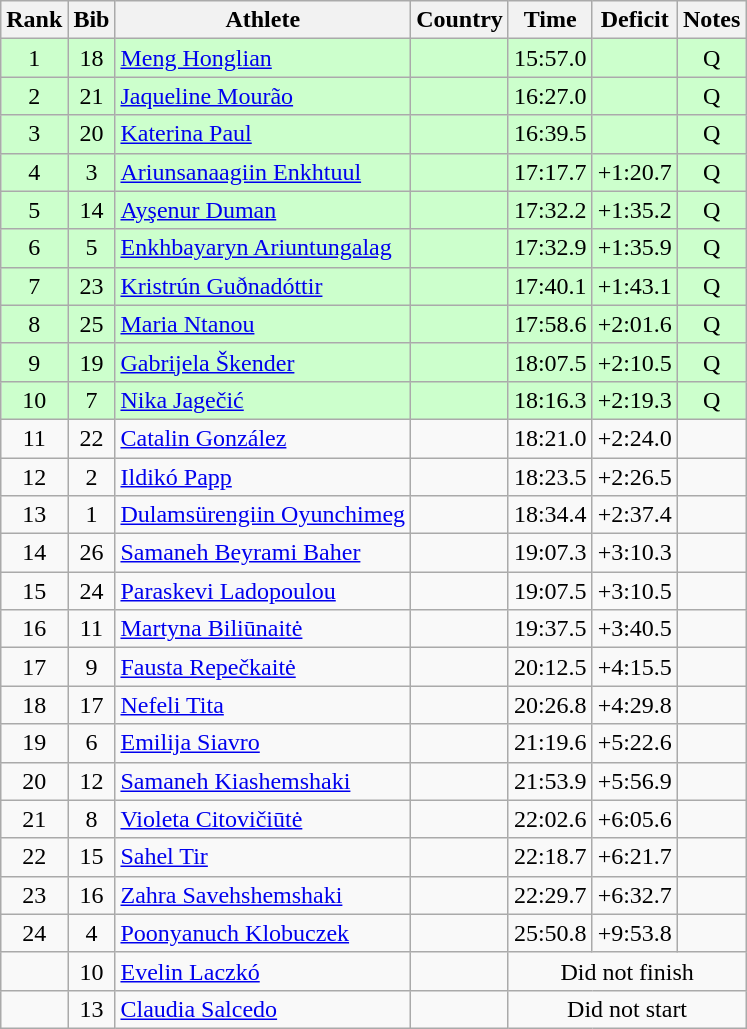<table class="wikitable sortable" style="text-align:center">
<tr>
<th>Rank</th>
<th>Bib</th>
<th>Athlete</th>
<th>Country</th>
<th>Time</th>
<th>Deficit</th>
<th>Notes</th>
</tr>
<tr bgcolor=ccffcc>
<td>1</td>
<td>18</td>
<td align=left><a href='#'>Meng Honglian</a></td>
<td align=left></td>
<td>15:57.0</td>
<td></td>
<td>Q</td>
</tr>
<tr bgcolor=ccffcc>
<td>2</td>
<td>21</td>
<td align=left><a href='#'>Jaqueline Mourão</a></td>
<td align=left></td>
<td>16:27.0</td>
<td></td>
<td>Q</td>
</tr>
<tr bgcolor=ccffcc>
<td>3</td>
<td>20</td>
<td align=left><a href='#'>Katerina Paul</a></td>
<td align=left></td>
<td>16:39.5</td>
<td></td>
<td>Q</td>
</tr>
<tr bgcolor=ccffcc>
<td>4</td>
<td>3</td>
<td align=left><a href='#'>Ariunsanaagiin Enkhtuul</a></td>
<td align=left></td>
<td>17:17.7</td>
<td>+1:20.7</td>
<td>Q</td>
</tr>
<tr bgcolor=ccffcc>
<td>5</td>
<td>14</td>
<td align=left><a href='#'>Ayşenur Duman</a></td>
<td align=left></td>
<td>17:32.2</td>
<td>+1:35.2</td>
<td>Q</td>
</tr>
<tr bgcolor=ccffcc>
<td>6</td>
<td>5</td>
<td align=left><a href='#'>Enkhbayaryn Ariuntungalag</a></td>
<td align=left></td>
<td>17:32.9</td>
<td>+1:35.9</td>
<td>Q</td>
</tr>
<tr bgcolor=ccffcc>
<td>7</td>
<td>23</td>
<td align=left><a href='#'>Kristrún Guðnadóttir</a></td>
<td align=left></td>
<td>17:40.1</td>
<td>+1:43.1</td>
<td>Q</td>
</tr>
<tr bgcolor=ccffcc>
<td>8</td>
<td>25</td>
<td align=left><a href='#'>Maria Ntanou</a></td>
<td align=left></td>
<td>17:58.6</td>
<td>+2:01.6</td>
<td>Q</td>
</tr>
<tr bgcolor=ccffcc>
<td>9</td>
<td>19</td>
<td align=left><a href='#'>Gabrijela Škender</a></td>
<td align=left></td>
<td>18:07.5</td>
<td>+2:10.5</td>
<td>Q</td>
</tr>
<tr bgcolor=ccffcc>
<td>10</td>
<td>7</td>
<td align=left><a href='#'>Nika Jagečić</a></td>
<td align=left></td>
<td>18:16.3</td>
<td>+2:19.3</td>
<td>Q</td>
</tr>
<tr>
<td>11</td>
<td>22</td>
<td align=left><a href='#'>Catalin González</a></td>
<td align=left></td>
<td>18:21.0</td>
<td>+2:24.0</td>
<td></td>
</tr>
<tr>
<td>12</td>
<td>2</td>
<td align=left><a href='#'>Ildikó Papp</a></td>
<td align=left></td>
<td>18:23.5</td>
<td>+2:26.5</td>
<td></td>
</tr>
<tr>
<td>13</td>
<td>1</td>
<td align=left><a href='#'>Dulamsürengiin Oyunchimeg</a></td>
<td align=left></td>
<td>18:34.4</td>
<td>+2:37.4</td>
<td></td>
</tr>
<tr>
<td>14</td>
<td>26</td>
<td align=left><a href='#'>Samaneh Beyrami Baher</a></td>
<td align=left></td>
<td>19:07.3</td>
<td>+3:10.3</td>
<td></td>
</tr>
<tr>
<td>15</td>
<td>24</td>
<td align=left><a href='#'>Paraskevi Ladopoulou</a></td>
<td align=left></td>
<td>19:07.5</td>
<td>+3:10.5</td>
<td></td>
</tr>
<tr>
<td>16</td>
<td>11</td>
<td align=left><a href='#'>Martyna Biliūnaitė</a></td>
<td align=left></td>
<td>19:37.5</td>
<td>+3:40.5</td>
<td></td>
</tr>
<tr>
<td>17</td>
<td>9</td>
<td align=left><a href='#'>Fausta Repečkaitė</a></td>
<td align=left></td>
<td>20:12.5</td>
<td>+4:15.5</td>
<td></td>
</tr>
<tr>
<td>18</td>
<td>17</td>
<td align=left><a href='#'>Nefeli Tita</a></td>
<td align=left></td>
<td>20:26.8</td>
<td>+4:29.8</td>
<td></td>
</tr>
<tr>
<td>19</td>
<td>6</td>
<td align=left><a href='#'>Emilija Siavro</a></td>
<td align=left></td>
<td>21:19.6</td>
<td>+5:22.6</td>
<td></td>
</tr>
<tr>
<td>20</td>
<td>12</td>
<td align=left><a href='#'>Samaneh Kiashemshaki</a></td>
<td align=left></td>
<td>21:53.9</td>
<td>+5:56.9</td>
<td></td>
</tr>
<tr>
<td>21</td>
<td>8</td>
<td align=left><a href='#'>Violeta Citovičiūtė</a></td>
<td align=left></td>
<td>22:02.6</td>
<td>+6:05.6</td>
<td></td>
</tr>
<tr>
<td>22</td>
<td>15</td>
<td align=left><a href='#'>Sahel Tir</a></td>
<td align=left></td>
<td>22:18.7</td>
<td>+6:21.7</td>
<td></td>
</tr>
<tr>
<td>23</td>
<td>16</td>
<td align=left><a href='#'>Zahra Savehshemshaki</a></td>
<td align=left></td>
<td>22:29.7</td>
<td>+6:32.7</td>
<td></td>
</tr>
<tr>
<td>24</td>
<td>4</td>
<td align=left><a href='#'>Poonyanuch Klobuczek</a></td>
<td align=left></td>
<td>25:50.8</td>
<td>+9:53.8</td>
<td></td>
</tr>
<tr>
<td></td>
<td>10</td>
<td align=left><a href='#'>Evelin Laczkó</a></td>
<td align=left></td>
<td colspan=3>Did not finish</td>
</tr>
<tr>
<td></td>
<td>13</td>
<td align=left><a href='#'>Claudia Salcedo</a></td>
<td align=left></td>
<td colspan=3>Did not start</td>
</tr>
</table>
